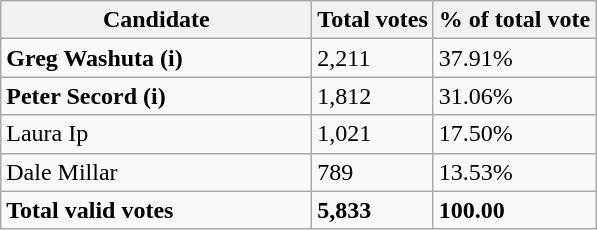<table class="wikitable">
<tr>
<th bgcolor="#DDDDFF" width="200px">Candidate</th>
<th bgcolor="#DDDDFF">Total votes</th>
<th bgcolor="#DDDDFF">% of total vote</th>
</tr>
<tr>
<td><strong>Greg Washuta (i)</strong></td>
<td>2,211</td>
<td>37.91%</td>
</tr>
<tr>
<td><strong>Peter Secord (i)</strong></td>
<td>1,812</td>
<td>31.06%</td>
</tr>
<tr>
<td>Laura Ip</td>
<td>1,021</td>
<td>17.50%</td>
</tr>
<tr>
<td>Dale Millar</td>
<td>789</td>
<td>13.53%</td>
</tr>
<tr>
<td><strong>Total valid votes</strong></td>
<td><strong>5,833</strong></td>
<td><strong>100.00</strong></td>
</tr>
</table>
